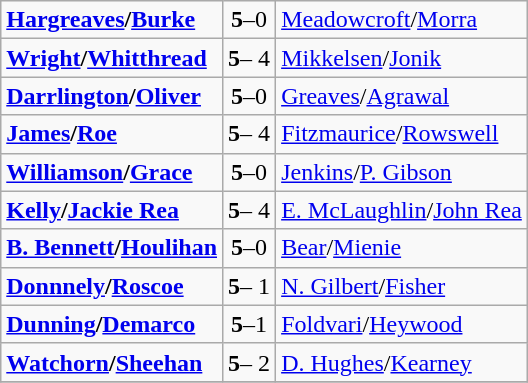<table class="wikitable ">
<tr>
<td>  <strong><a href='#'>Hargreaves</a>/<a href='#'>Burke</a></strong></td>
<td style="text-align:center;"><strong>5</strong>–0</td>
<td>  <a href='#'>Meadowcroft</a>/<a href='#'>Morra</a></td>
</tr>
<tr>
<td>  <strong><a href='#'>Wright</a>/<a href='#'>Whitthread</a></strong></td>
<td style="text-align:center;"><strong>5</strong>– 4</td>
<td>  <a href='#'>Mikkelsen</a>/<a href='#'>Jonik</a></td>
</tr>
<tr>
<td>  <strong><a href='#'>Darrlington</a>/<a href='#'>Oliver</a></strong></td>
<td style="text-align:center;"><strong>5</strong>–0</td>
<td>  <a href='#'>Greaves</a>/<a href='#'>Agrawal</a></td>
</tr>
<tr>
<td>  <strong><a href='#'>James</a>/<a href='#'>Roe</a></strong></td>
<td style="text-align:center;"><strong>5</strong>– 4</td>
<td>  <a href='#'>Fitzmaurice</a>/<a href='#'>Rowswell</a></td>
</tr>
<tr>
<td>  <strong><a href='#'>Williamson</a>/<a href='#'>Grace</a></strong></td>
<td style="text-align:center;"><strong>5</strong>–0</td>
<td>  <a href='#'>Jenkins</a>/<a href='#'>P. Gibson</a></td>
</tr>
<tr>
<td>  <strong><a href='#'>Kelly</a>/<a href='#'>Jackie Rea</a></strong></td>
<td style="text-align:center;"><strong>5</strong>– 4</td>
<td>  <a href='#'>E. McLaughlin</a>/<a href='#'>John Rea</a></td>
</tr>
<tr>
<td>  <strong><a href='#'>B. Bennett</a>/<a href='#'>Houlihan</a></strong></td>
<td style="text-align:center;"><strong>5</strong>–0</td>
<td>  <a href='#'>Bear</a>/<a href='#'>Mienie</a></td>
</tr>
<tr>
<td>  <strong><a href='#'>Donnnely</a>/<a href='#'>Roscoe</a></strong></td>
<td style="text-align:center;"><strong>5</strong>– 1</td>
<td>  <a href='#'>N. Gilbert</a>/<a href='#'>Fisher</a></td>
</tr>
<tr>
<td>  <strong><a href='#'>Dunning</a>/<a href='#'>Demarco</a></strong></td>
<td style="text-align:center;"><strong>5</strong>–1</td>
<td>  <a href='#'>Foldvari</a>/<a href='#'>Heywood</a></td>
</tr>
<tr>
<td>  <strong><a href='#'>Watchorn</a>/<a href='#'>Sheehan</a></strong></td>
<td style="text-align:center;"><strong>5</strong>– 2</td>
<td>  <a href='#'>D. Hughes</a>/<a href='#'>Kearney</a></td>
</tr>
<tr>
</tr>
</table>
